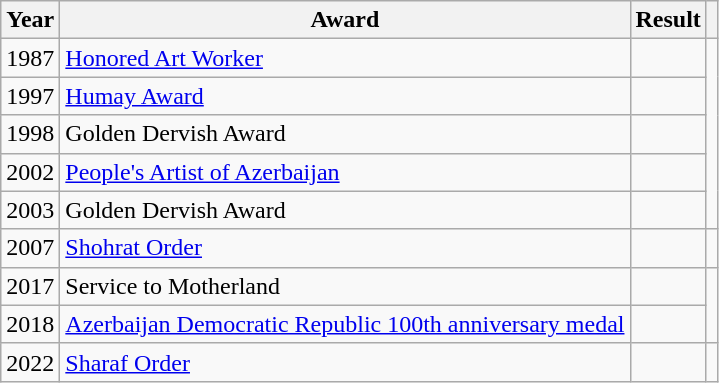<table class="wikitable">
<tr>
<th>Year</th>
<th>Award</th>
<th>Result</th>
<th></th>
</tr>
<tr>
<td>1987</td>
<td><a href='#'>Honored Art Worker</a></td>
<td></td>
<td rowspan="5"></td>
</tr>
<tr>
<td>1997</td>
<td><a href='#'>Humay Award</a></td>
<td></td>
</tr>
<tr>
<td>1998</td>
<td>Golden Dervish Award</td>
<td></td>
</tr>
<tr>
<td>2002</td>
<td><a href='#'>People's Artist of Azerbaijan</a></td>
<td></td>
</tr>
<tr>
<td>2003</td>
<td>Golden Dervish Award</td>
<td></td>
</tr>
<tr>
<td>2007</td>
<td><a href='#'>Shohrat Order</a></td>
<td></td>
<td></td>
</tr>
<tr>
<td>2017</td>
<td>Service to Motherland</td>
<td></td>
<td rowspan="2"></td>
</tr>
<tr>
<td>2018</td>
<td><a href='#'>Azerbaijan Democratic Republic 100th anniversary medal</a></td>
<td></td>
</tr>
<tr>
<td>2022</td>
<td><a href='#'>Sharaf Order</a></td>
<td></td>
<td></td>
</tr>
</table>
